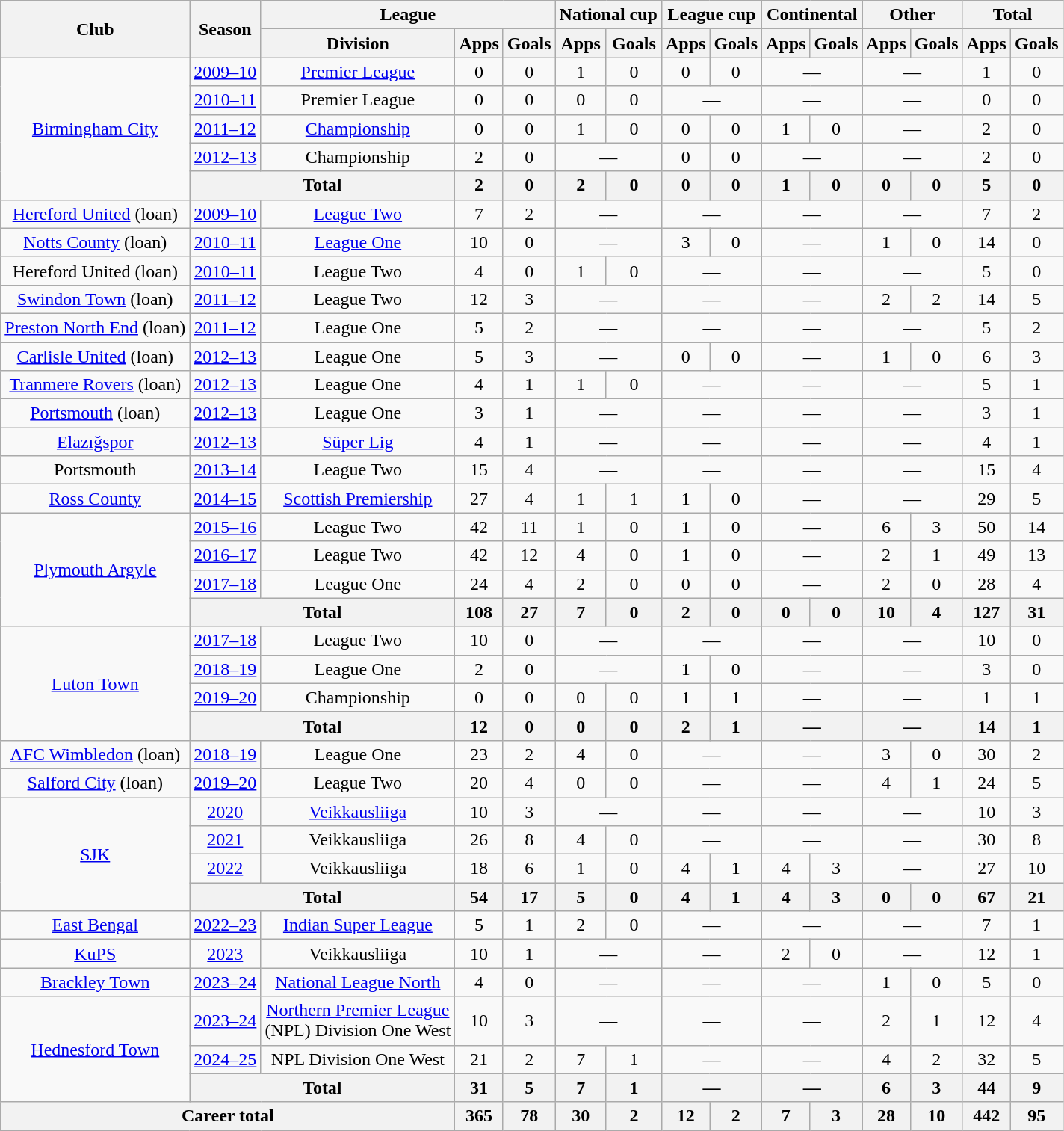<table class=wikitable style=text-align:center>
<tr>
<th rowspan=2>Club</th>
<th rowspan=2>Season</th>
<th colspan=3>League</th>
<th colspan=2>National cup</th>
<th colspan=2>League cup</th>
<th colspan=2>Continental</th>
<th colspan=2>Other</th>
<th colspan=2>Total</th>
</tr>
<tr>
<th>Division</th>
<th>Apps</th>
<th>Goals</th>
<th>Apps</th>
<th>Goals</th>
<th>Apps</th>
<th>Goals</th>
<th>Apps</th>
<th>Goals</th>
<th>Apps</th>
<th>Goals</th>
<th>Apps</th>
<th>Goals</th>
</tr>
<tr>
<td rowspan=5><a href='#'>Birmingham City</a></td>
<td><a href='#'>2009–10</a></td>
<td><a href='#'>Premier League</a></td>
<td>0</td>
<td>0</td>
<td>1</td>
<td>0</td>
<td>0</td>
<td>0</td>
<td colspan=2>—</td>
<td colspan=2>—</td>
<td>1</td>
<td>0</td>
</tr>
<tr>
<td><a href='#'>2010–11</a></td>
<td>Premier League</td>
<td>0</td>
<td>0</td>
<td>0</td>
<td>0</td>
<td colspan=2>—</td>
<td colspan=2>—</td>
<td colspan=2>—</td>
<td>0</td>
<td>0</td>
</tr>
<tr>
<td><a href='#'>2011–12</a></td>
<td><a href='#'>Championship</a></td>
<td>0</td>
<td>0</td>
<td>1</td>
<td>0</td>
<td>0</td>
<td>0</td>
<td>1</td>
<td>0</td>
<td colspan=2>—</td>
<td>2</td>
<td>0</td>
</tr>
<tr>
<td><a href='#'>2012–13</a></td>
<td>Championship</td>
<td>2</td>
<td>0</td>
<td colspan=2>—</td>
<td>0</td>
<td>0</td>
<td colspan=2>—</td>
<td colspan=2>—</td>
<td>2</td>
<td>0</td>
</tr>
<tr>
<th colspan=2>Total</th>
<th>2</th>
<th>0</th>
<th>2</th>
<th>0</th>
<th>0</th>
<th>0</th>
<th>1</th>
<th>0</th>
<th>0</th>
<th>0</th>
<th>5</th>
<th>0</th>
</tr>
<tr>
<td><a href='#'>Hereford United</a> (loan)</td>
<td><a href='#'>2009–10</a></td>
<td><a href='#'>League Two</a></td>
<td>7</td>
<td>2</td>
<td colspan=2>—</td>
<td colspan=2>—</td>
<td colspan=2>—</td>
<td colspan=2>—</td>
<td>7</td>
<td>2</td>
</tr>
<tr>
<td><a href='#'>Notts County</a> (loan)</td>
<td><a href='#'>2010–11</a></td>
<td><a href='#'>League One</a></td>
<td>10</td>
<td>0</td>
<td colspan=2>—</td>
<td>3</td>
<td>0</td>
<td colspan=2>—</td>
<td>1</td>
<td>0</td>
<td>14</td>
<td>0</td>
</tr>
<tr>
<td>Hereford United (loan)</td>
<td><a href='#'>2010–11</a></td>
<td>League Two</td>
<td>4</td>
<td>0</td>
<td>1</td>
<td>0</td>
<td colspan=2>—</td>
<td colspan=2>—</td>
<td colspan=2>—</td>
<td>5</td>
<td>0</td>
</tr>
<tr>
<td><a href='#'>Swindon Town</a> (loan)</td>
<td><a href='#'>2011–12</a></td>
<td>League Two</td>
<td>12</td>
<td>3</td>
<td colspan=2>—</td>
<td colspan=2>—</td>
<td colspan=2>—</td>
<td>2</td>
<td>2</td>
<td>14</td>
<td>5</td>
</tr>
<tr>
<td><a href='#'>Preston North End</a> (loan)</td>
<td><a href='#'>2011–12</a></td>
<td>League One</td>
<td>5</td>
<td>2</td>
<td colspan=2>—</td>
<td colspan=2>—</td>
<td colspan=2>—</td>
<td colspan=2>—</td>
<td>5</td>
<td>2</td>
</tr>
<tr>
<td><a href='#'>Carlisle United</a> (loan)</td>
<td><a href='#'>2012–13</a></td>
<td>League One</td>
<td>5</td>
<td>3</td>
<td colspan=2>—</td>
<td>0</td>
<td>0</td>
<td colspan=2>—</td>
<td>1</td>
<td>0</td>
<td>6</td>
<td>3</td>
</tr>
<tr>
<td><a href='#'>Tranmere Rovers</a> (loan)</td>
<td><a href='#'>2012–13</a></td>
<td>League One</td>
<td>4</td>
<td>1</td>
<td>1</td>
<td>0</td>
<td colspan=2>—</td>
<td colspan=2>—</td>
<td colspan=2>—</td>
<td>5</td>
<td>1</td>
</tr>
<tr>
<td><a href='#'>Portsmouth</a> (loan)</td>
<td><a href='#'>2012–13</a></td>
<td>League One</td>
<td>3</td>
<td>1</td>
<td colspan=2>—</td>
<td colspan=2>—</td>
<td colspan=2>—</td>
<td colspan=2>—</td>
<td>3</td>
<td>1</td>
</tr>
<tr>
<td><a href='#'>Elazığspor</a></td>
<td><a href='#'>2012–13</a></td>
<td><a href='#'>Süper Lig</a></td>
<td>4</td>
<td>1</td>
<td colspan=2>—</td>
<td colspan=2>—</td>
<td colspan=2>—</td>
<td colspan=2>—</td>
<td>4</td>
<td>1</td>
</tr>
<tr>
<td>Portsmouth</td>
<td><a href='#'>2013–14</a></td>
<td>League Two</td>
<td>15</td>
<td>4</td>
<td colspan=2>—</td>
<td colspan=2>—</td>
<td colspan=2>—</td>
<td colspan=2>—</td>
<td>15</td>
<td>4</td>
</tr>
<tr>
<td><a href='#'>Ross County</a></td>
<td><a href='#'>2014–15</a></td>
<td><a href='#'>Scottish Premiership</a></td>
<td>27</td>
<td>4</td>
<td>1</td>
<td>1</td>
<td>1</td>
<td>0</td>
<td colspan=2>—</td>
<td colspan=2>—</td>
<td>29</td>
<td>5</td>
</tr>
<tr>
<td rowspan=4><a href='#'>Plymouth Argyle</a></td>
<td><a href='#'>2015–16</a></td>
<td>League Two</td>
<td>42</td>
<td>11</td>
<td>1</td>
<td>0</td>
<td>1</td>
<td>0</td>
<td colspan=2>—</td>
<td>6</td>
<td>3</td>
<td>50</td>
<td>14</td>
</tr>
<tr>
<td><a href='#'>2016–17</a></td>
<td>League Two</td>
<td>42</td>
<td>12</td>
<td>4</td>
<td>0</td>
<td>1</td>
<td>0</td>
<td colspan=2>—</td>
<td>2</td>
<td>1</td>
<td>49</td>
<td>13</td>
</tr>
<tr>
<td><a href='#'>2017–18</a></td>
<td>League One</td>
<td>24</td>
<td>4</td>
<td>2</td>
<td>0</td>
<td>0</td>
<td>0</td>
<td colspan=2>—</td>
<td>2</td>
<td>0</td>
<td>28</td>
<td>4</td>
</tr>
<tr>
<th colspan=2>Total</th>
<th>108</th>
<th>27</th>
<th>7</th>
<th>0</th>
<th>2</th>
<th>0</th>
<th>0</th>
<th>0</th>
<th>10</th>
<th>4</th>
<th>127</th>
<th>31</th>
</tr>
<tr>
<td rowspan=4><a href='#'>Luton Town</a></td>
<td><a href='#'>2017–18</a></td>
<td>League Two</td>
<td>10</td>
<td>0</td>
<td colspan=2>—</td>
<td colspan=2>—</td>
<td colspan=2>—</td>
<td colspan=2>—</td>
<td>10</td>
<td>0</td>
</tr>
<tr>
<td><a href='#'>2018–19</a></td>
<td>League One</td>
<td>2</td>
<td>0</td>
<td colspan=2>—</td>
<td>1</td>
<td>0</td>
<td colspan=2>—</td>
<td colspan=2>—</td>
<td>3</td>
<td>0</td>
</tr>
<tr>
<td><a href='#'>2019–20</a></td>
<td>Championship</td>
<td>0</td>
<td>0</td>
<td>0</td>
<td>0</td>
<td>1</td>
<td>1</td>
<td colspan=2>—</td>
<td colspan=2>—</td>
<td>1</td>
<td>1</td>
</tr>
<tr>
<th colspan=2>Total</th>
<th>12</th>
<th>0</th>
<th>0</th>
<th>0</th>
<th>2</th>
<th>1</th>
<th colspan=2>—</th>
<th colspan=2>—</th>
<th>14</th>
<th>1</th>
</tr>
<tr>
<td><a href='#'>AFC Wimbledon</a> (loan)</td>
<td><a href='#'>2018–19</a></td>
<td>League One</td>
<td>23</td>
<td>2</td>
<td>4</td>
<td>0</td>
<td colspan=2>—</td>
<td colspan=2>—</td>
<td>3</td>
<td>0</td>
<td>30</td>
<td>2</td>
</tr>
<tr>
<td><a href='#'>Salford City</a> (loan)</td>
<td><a href='#'>2019–20</a></td>
<td>League Two</td>
<td>20</td>
<td>4</td>
<td>0</td>
<td>0</td>
<td colspan=2>—</td>
<td colspan=2>—</td>
<td>4</td>
<td>1</td>
<td>24</td>
<td>5</td>
</tr>
<tr>
<td rowspan=4><a href='#'>SJK</a></td>
<td><a href='#'>2020</a></td>
<td><a href='#'>Veikkausliiga</a></td>
<td>10</td>
<td>3</td>
<td colspan=2>—</td>
<td colspan=2>—</td>
<td colspan=2>—</td>
<td colspan=2>—</td>
<td>10</td>
<td>3</td>
</tr>
<tr>
<td><a href='#'>2021</a></td>
<td>Veikkausliiga</td>
<td>26</td>
<td>8</td>
<td>4</td>
<td>0</td>
<td colspan=2>—</td>
<td colspan=2>—</td>
<td colspan=2>—</td>
<td>30</td>
<td>8</td>
</tr>
<tr>
<td><a href='#'>2022</a></td>
<td>Veikkausliiga</td>
<td>18</td>
<td>6</td>
<td>1</td>
<td>0</td>
<td>4</td>
<td>1</td>
<td>4</td>
<td>3</td>
<td colspan=2>—</td>
<td>27</td>
<td>10</td>
</tr>
<tr>
<th colspan=2>Total</th>
<th>54</th>
<th>17</th>
<th>5</th>
<th>0</th>
<th>4</th>
<th>1</th>
<th>4</th>
<th>3</th>
<th>0</th>
<th>0</th>
<th>67</th>
<th>21</th>
</tr>
<tr>
<td><a href='#'>East Bengal</a></td>
<td><a href='#'>2022–23</a></td>
<td><a href='#'>Indian Super League</a></td>
<td>5</td>
<td>1</td>
<td>2</td>
<td>0</td>
<td colspan=2>—</td>
<td colspan=2>—</td>
<td colspan=2>—</td>
<td>7</td>
<td>1</td>
</tr>
<tr>
<td><a href='#'>KuPS</a></td>
<td><a href='#'>2023</a></td>
<td>Veikkausliiga</td>
<td>10</td>
<td>1</td>
<td colspan=2>—</td>
<td colspan=2>—</td>
<td>2</td>
<td>0</td>
<td colspan=2>—</td>
<td>12</td>
<td>1</td>
</tr>
<tr>
<td><a href='#'>Brackley Town</a></td>
<td><a href='#'>2023–24</a></td>
<td><a href='#'>National League North</a></td>
<td>4</td>
<td>0</td>
<td colspan=2>—</td>
<td colspan=2>—</td>
<td colspan=2>—</td>
<td>1</td>
<td>0</td>
<td>5</td>
<td>0</td>
</tr>
<tr>
<td rowspan="3"><a href='#'>Hednesford Town</a></td>
<td><a href='#'>2023–24</a></td>
<td><a href='#'>Northern Premier League</a><br>(NPL) Division One West</td>
<td>10</td>
<td>3</td>
<td colspan=2>—</td>
<td colspan=2>—</td>
<td colspan=2>—</td>
<td>2</td>
<td>1</td>
<td>12</td>
<td>4</td>
</tr>
<tr>
<td><a href='#'>2024–25</a></td>
<td>NPL Division One West</td>
<td>21</td>
<td>2</td>
<td>7</td>
<td>1</td>
<td colspan="2">—</td>
<td colspan=2>—</td>
<td>4</td>
<td>2</td>
<td>32</td>
<td>5</td>
</tr>
<tr>
<th colspan="2">Total</th>
<th>31</th>
<th>5</th>
<th>7</th>
<th>1</th>
<th colspan="2">—</th>
<th colspan=2>—</th>
<th>6</th>
<th>3</th>
<th>44</th>
<th>9</th>
</tr>
<tr>
<th colspan=3>Career total</th>
<th>365</th>
<th>78</th>
<th>30</th>
<th>2</th>
<th>12</th>
<th>2</th>
<th>7</th>
<th>3</th>
<th>28</th>
<th>10</th>
<th>442</th>
<th>95</th>
</tr>
</table>
